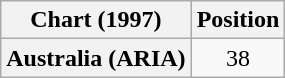<table class="wikitable plainrowheaders" style="text-align:center">
<tr>
<th scope="col">Chart (1997)</th>
<th scope="col">Position</th>
</tr>
<tr>
<th scope="row">Australia (ARIA)</th>
<td>38</td>
</tr>
</table>
